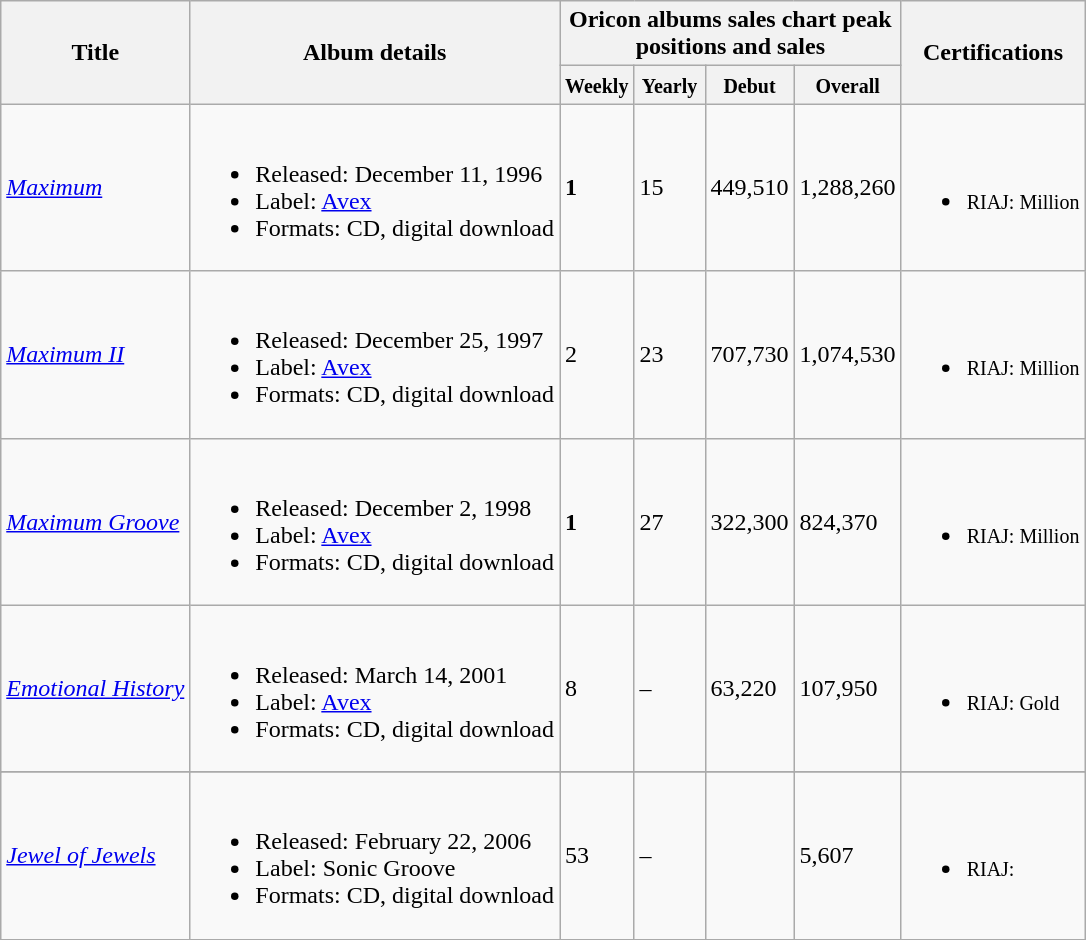<table class="wikitable">
<tr>
<th rowspan="2">Title</th>
<th rowspan="2">Album details</th>
<th colspan="4">Oricon albums sales chart peak positions and sales</th>
<th rowspan="2">Certifications</th>
</tr>
<tr>
<th width="40"><small>Weekly</small></th>
<th width="40"><small>Yearly</small></th>
<th width="40"><small>Debut</small></th>
<th width="40"><small>Overall</small></th>
</tr>
<tr>
<td><em><a href='#'>Maximum</a></em></td>
<td><br><ul><li>Released: December 11, 1996</li><li>Label: <a href='#'>Avex</a></li><li>Formats: CD, digital download</li></ul></td>
<td><strong>1</strong></td>
<td>15</td>
<td>449,510</td>
<td>1,288,260</td>
<td><br><ul><li><small>RIAJ: Million</small></li></ul></td>
</tr>
<tr>
<td><em><a href='#'>Maximum II</a></em></td>
<td><br><ul><li>Released: December 25, 1997</li><li>Label: <a href='#'>Avex</a></li><li>Formats: CD, digital download</li></ul></td>
<td>2</td>
<td>23</td>
<td>707,730</td>
<td>1,074,530</td>
<td><br><ul><li><small>RIAJ: Million</small></li></ul></td>
</tr>
<tr>
<td><em><a href='#'>Maximum Groove</a></em></td>
<td><br><ul><li>Released: December 2, 1998</li><li>Label: <a href='#'>Avex</a></li><li>Formats: CD, digital download</li></ul></td>
<td><strong>1</strong></td>
<td>27</td>
<td>322,300</td>
<td>824,370</td>
<td><br><ul><li><small>RIAJ: Million</small></li></ul></td>
</tr>
<tr>
<td><em><a href='#'>Emotional History</a></em></td>
<td><br><ul><li>Released: March 14, 2001</li><li>Label: <a href='#'>Avex</a></li><li>Formats: CD, digital download</li></ul></td>
<td>8</td>
<td>–</td>
<td>63,220</td>
<td>107,950</td>
<td><br><ul><li><small>RIAJ: Gold</small></li></ul></td>
</tr>
<tr>
</tr>
<tr>
<td><em><a href='#'>Jewel of Jewels</a></em></td>
<td><br><ul><li>Released: February 22, 2006</li><li>Label: Sonic Groove</li><li>Formats: CD, digital download</li></ul></td>
<td>53</td>
<td>–</td>
<td></td>
<td>5,607</td>
<td><br><ul><li><small>RIAJ:</small></li></ul></td>
</tr>
<tr>
</tr>
</table>
